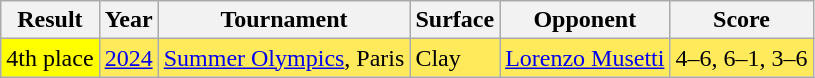<table class="wikitable">
<tr>
<th>Result</th>
<th>Year</th>
<th>Tournament</th>
<th>Surface</th>
<th>Opponent</th>
<th class=unsortable>Score</th>
</tr>
<tr bgcolor=ffea5c>
<td bgcolor=yellow>4th place</td>
<td><a href='#'>2024</a></td>
<td><a href='#'>Summer Olympics</a>, Paris</td>
<td>Clay</td>
<td> <a href='#'>Lorenzo Musetti</a></td>
<td>4–6, 6–1, 3–6</td>
</tr>
</table>
